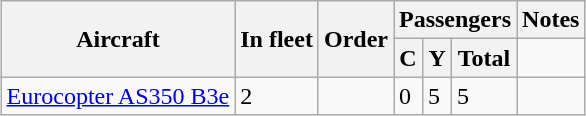<table class="wikitable" style="margin:auto;">
<tr>
<th rowspan="2">Aircraft</th>
<th rowspan="2">In fleet</th>
<th rowspan="2">Order</th>
<th colspan="3">Passengers</th>
<th>Notes</th>
</tr>
<tr>
<th>C</th>
<th>Y</th>
<th>Total</th>
<td></td>
</tr>
<tr>
<td><a href='#'>Eurocopter AS350 B3e</a></td>
<td>2</td>
<td></td>
<td>0</td>
<td>5</td>
<td>5</td>
<td></td>
</tr>
</table>
